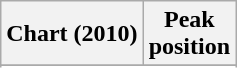<table class="wikitable sortable plainrowheaders" style="text-align:center">
<tr>
<th>Chart (2010)</th>
<th>Peak<br>position</th>
</tr>
<tr>
</tr>
<tr>
</tr>
</table>
